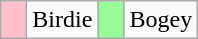<table class="wikitable" span = 50>
<tr>
<td style="background:Pink; width:10px;"></td>
<td>Birdie</td>
<td style="background:PaleGreen; width:10px;"></td>
<td>Bogey</td>
</tr>
</table>
